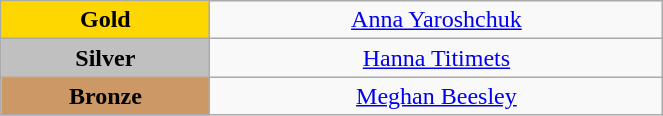<table class="wikitable" style="text-align:center; " width="35%">
<tr>
<td bgcolor="gold"><strong>Gold</strong></td>
<td><a href='#'>Anna Yaroshchuk</a><br>  <small><em></em></small></td>
</tr>
<tr>
<td bgcolor="silver"><strong>Silver</strong></td>
<td><a href='#'>Hanna Titimets</a><br>  <small><em></em></small></td>
</tr>
<tr>
<td bgcolor="CC9966"><strong>Bronze</strong></td>
<td><a href='#'>Meghan Beesley</a><br>  <small><em></em></small></td>
</tr>
</table>
